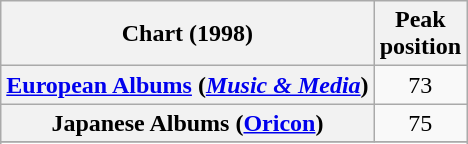<table class="wikitable sortable plainrowheaders" style="text-align:center">
<tr>
<th scope="col">Chart (1998)</th>
<th scope="col">Peak<br>position</th>
</tr>
<tr>
<th scope="row"><a href='#'>European Albums</a> (<em><a href='#'>Music & Media</a></em>)</th>
<td>73</td>
</tr>
<tr>
<th scope="row">Japanese Albums (<a href='#'>Oricon</a>)</th>
<td>75</td>
</tr>
<tr>
</tr>
<tr>
</tr>
<tr>
</tr>
<tr>
</tr>
<tr>
</tr>
</table>
